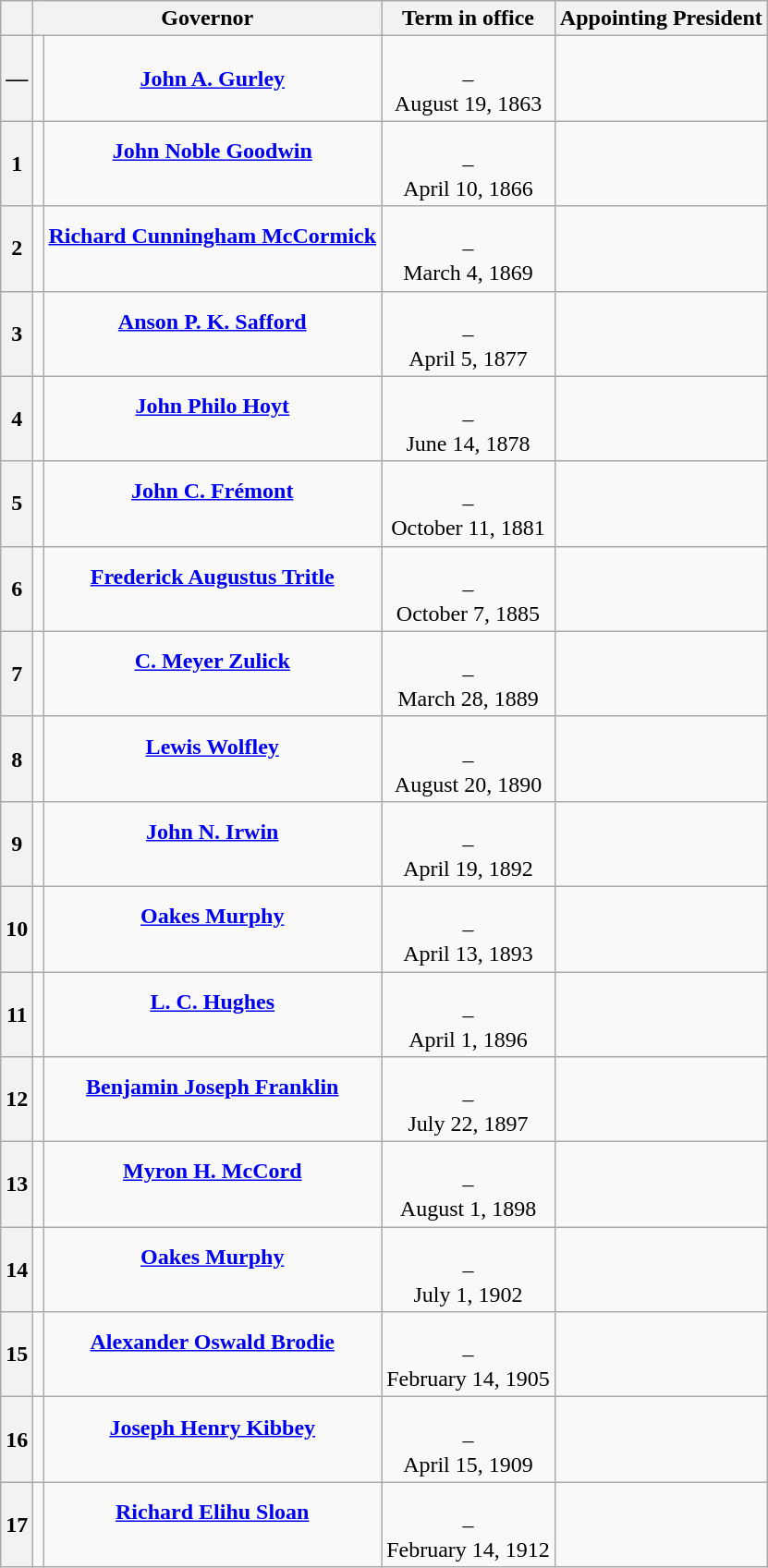<table class="wikitable sortable mw-collapsible sticky-header-multi" style="text-align:center;">
<tr>
<th scope="col" data-sort-type="number"></th>
<th scope="colgroup" colspan="2">Governor</th>
<th scope="col">Term in office</th>
<th scope="col">Appointing President</th>
</tr>
<tr style="height:2em;">
<th scope="row">—</th>
<td data-sort-value="Gurley, John"></td>
<td><strong><a href='#'>John A. Gurley</a></strong><br></td>
<td><br>–<br>August 19, 1863<br></td>
<td></td>
</tr>
<tr style="height:2em;">
<th scope="row">1</th>
<td data-sort-value="Goodwin, John"></td>
<td><strong><a href='#'>John Noble Goodwin</a></strong><br><br></td>
<td><br>–<br>April 10, 1866<br></td>
<td></td>
</tr>
<tr style="height:2em;">
<th scope="row">2</th>
<td data-sort-value="McCormick, Richard"></td>
<td><strong><a href='#'>Richard Cunningham McCormick</a></strong><br><br></td>
<td><br>–<br>March 4, 1869<br></td>
<td></td>
</tr>
<tr style="height:2em;">
<th scope="row">3</th>
<td data-sort-value="Safford, Anson"></td>
<td><strong><a href='#'>Anson P. K. Safford</a></strong><br><br></td>
<td><br>–<br>April 5, 1877<br></td>
<td></td>
</tr>
<tr style="height:2em;">
<th scope="row">4</th>
<td data-sort-value="Hoyt, John"></td>
<td><strong><a href='#'>John Philo Hoyt</a></strong><br><br></td>
<td><br>–<br>June 14, 1878<br></td>
<td></td>
</tr>
<tr style="height:2em;">
<th scope="row">5</th>
<td data-sort-value="Fremont, John"></td>
<td><strong><a href='#'>John C. Frémont</a></strong><br><br></td>
<td><br>–<br>October 11, 1881<br></td>
<td></td>
</tr>
<tr style="height:2em;">
<th scope="row">6</th>
<td data-sort-value="Tritle, Frederick"></td>
<td><strong><a href='#'>Frederick Augustus Tritle</a></strong><br><br></td>
<td><br>–<br>October 7, 1885<br></td>
<td></td>
</tr>
<tr style="height:2em;">
<th scope="row">7</th>
<td data-sort-value="Zulick, C. Meyer"></td>
<td><strong><a href='#'>C. Meyer Zulick</a></strong><br><br></td>
<td><br>–<br>March 28, 1889<br></td>
<td></td>
</tr>
<tr style="height:2em;">
<th scope="row">8</th>
<td data-sort-value="Wolfley, Lewis"></td>
<td><strong><a href='#'>Lewis Wolfley</a></strong><br><br></td>
<td><br>–<br>August 20, 1890<br></td>
<td></td>
</tr>
<tr style="height:2em;">
<th scope="row">9</th>
<td data-sort-value="Irwin, John"></td>
<td><strong><a href='#'>John N. Irwin</a></strong><br><br></td>
<td><br>–<br>April 19, 1892<br></td>
<td></td>
</tr>
<tr style="height:2em;">
<th scope="row">10</th>
<td data-sort-value="Murphy, Oakes"></td>
<td><strong><a href='#'>Oakes Murphy</a></strong><br><br></td>
<td><br>–<br>April 13, 1893<br></td>
<td></td>
</tr>
<tr style="height:2em;">
<th scope="row">11</th>
<td data-sort-value="Hughes, L. C."></td>
<td><strong><a href='#'>L. C. Hughes</a></strong><br><br></td>
<td><br>–<br>April 1, 1896<br></td>
<td></td>
</tr>
<tr style="height:2em;">
<th scope="row">12</th>
<td data-sort-value="Franklin, Benjamin"></td>
<td><strong><a href='#'>Benjamin Joseph Franklin</a></strong><br><br></td>
<td><br>–<br>July 22, 1897<br></td>
<td></td>
</tr>
<tr style="height:2em;">
<th scope="row">13</th>
<td data-sort-value="McCord, Myron"></td>
<td><strong><a href='#'>Myron H. McCord</a></strong><br><br></td>
<td><br>–<br>August 1, 1898<br></td>
<td></td>
</tr>
<tr style="height:2em;">
<th scope="row">14</th>
<td data-sort-value="Murphy, Oakes"></td>
<td><strong><a href='#'>Oakes Murphy</a></strong><br><br></td>
<td><br>–<br>July 1, 1902<br></td>
<td></td>
</tr>
<tr style="height:2em;">
<th scope="row">15</th>
<td data-sort-value="Brodie, Alexander"></td>
<td><strong><a href='#'>Alexander Oswald Brodie</a></strong><br><br></td>
<td><br>–<br>February 14, 1905<br></td>
<td></td>
</tr>
<tr style="height:2em;">
<th scope="row">16</th>
<td data-sort-value="Kibbey, Joseph"></td>
<td><strong><a href='#'>Joseph Henry Kibbey</a></strong><br><br></td>
<td><br>–<br>April 15, 1909<br></td>
<td></td>
</tr>
<tr style="height:2em;">
<th scope="row">17</th>
<td data-sort-value="Sloan, Richard"></td>
<td><strong><a href='#'>Richard Elihu Sloan</a></strong><br><br></td>
<td><br>–<br>February 14, 1912<br></td>
<td></td>
</tr>
</table>
